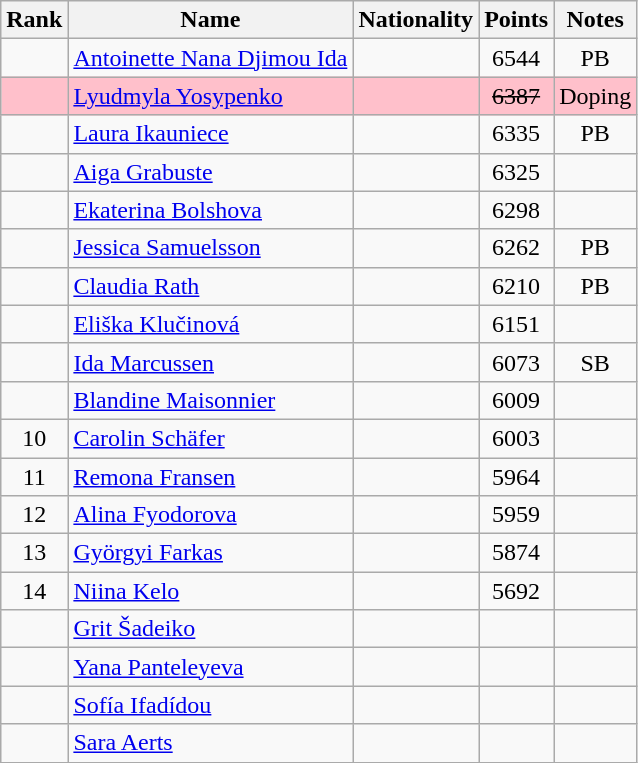<table class="wikitable sortable" style="text-align:center">
<tr>
<th>Rank</th>
<th>Name</th>
<th>Nationality</th>
<th>Points</th>
<th>Notes</th>
</tr>
<tr>
<td></td>
<td align="left"><a href='#'>Antoinette Nana Djimou Ida</a></td>
<td align=left></td>
<td>6544</td>
<td>PB</td>
</tr>
<tr bgcolor=pink>
<td></td>
<td align="left"><a href='#'>Lyudmyla Yosypenko</a></td>
<td align=left></td>
<td><s>6387 </s></td>
<td>Doping</td>
</tr>
<tr>
<td></td>
<td align="left"><a href='#'>Laura Ikauniece</a></td>
<td align=left></td>
<td>6335</td>
<td>PB</td>
</tr>
<tr>
<td></td>
<td align="left"><a href='#'>Aiga Grabuste</a></td>
<td align=left></td>
<td>6325</td>
<td></td>
</tr>
<tr>
<td></td>
<td align="left"><a href='#'>Ekaterina Bolshova</a></td>
<td align=left></td>
<td>6298</td>
<td></td>
</tr>
<tr>
<td></td>
<td align="left"><a href='#'>Jessica Samuelsson</a></td>
<td align=left></td>
<td>6262</td>
<td>PB</td>
</tr>
<tr>
<td></td>
<td align="left"><a href='#'>Claudia Rath</a></td>
<td align=left></td>
<td>6210</td>
<td>PB</td>
</tr>
<tr>
<td></td>
<td align="left"><a href='#'>Eliška Klučinová</a></td>
<td align=left></td>
<td>6151</td>
<td></td>
</tr>
<tr>
<td></td>
<td align="left"><a href='#'>Ida Marcussen</a></td>
<td align=left></td>
<td>6073</td>
<td>SB</td>
</tr>
<tr>
<td></td>
<td align="left"><a href='#'>Blandine Maisonnier</a></td>
<td align=left></td>
<td>6009</td>
<td></td>
</tr>
<tr>
<td>10</td>
<td align="left"><a href='#'>Carolin Schäfer</a></td>
<td align=left></td>
<td>6003</td>
<td></td>
</tr>
<tr>
<td>11</td>
<td align="left"><a href='#'>Remona Fransen</a></td>
<td align=left></td>
<td>5964</td>
<td></td>
</tr>
<tr>
<td>12</td>
<td align="left"><a href='#'>Alina Fyodorova</a></td>
<td align=left></td>
<td>5959</td>
<td></td>
</tr>
<tr>
<td>13</td>
<td align="left"><a href='#'>Györgyi Farkas</a></td>
<td align=left></td>
<td>5874</td>
<td></td>
</tr>
<tr>
<td>14</td>
<td align="left"><a href='#'>Niina Kelo</a></td>
<td align=left></td>
<td>5692</td>
<td></td>
</tr>
<tr>
<td></td>
<td align="left"><a href='#'>Grit Šadeiko</a></td>
<td align=left></td>
<td></td>
<td></td>
</tr>
<tr>
<td></td>
<td align="left"><a href='#'>Yana Panteleyeva</a></td>
<td align=left></td>
<td></td>
<td></td>
</tr>
<tr>
<td></td>
<td align="left"><a href='#'>Sofía Ifadídou</a></td>
<td align=left></td>
<td></td>
<td></td>
</tr>
<tr>
<td></td>
<td align="left"><a href='#'>Sara Aerts</a></td>
<td align=left></td>
<td></td>
<td></td>
</tr>
</table>
